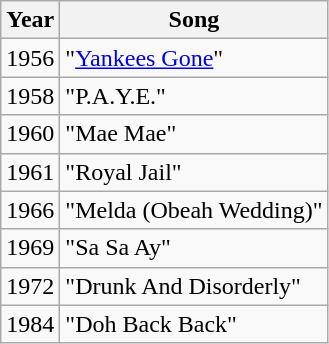<table class="wikitable" style="text-align:left">
<tr>
<th !>Year</th>
<th>Song</th>
</tr>
<tr>
<td>1956</td>
<td>"<a href='#'>Yankees Gone</a>"</td>
</tr>
<tr>
<td>1958</td>
<td>"P.A.Y.E."</td>
</tr>
<tr>
<td>1960</td>
<td>"Mae Mae"</td>
</tr>
<tr>
<td>1961</td>
<td>"Royal Jail"</td>
</tr>
<tr>
<td>1966</td>
<td>"Melda (Obeah Wedding)"</td>
</tr>
<tr>
<td>1969</td>
<td>"Sa Sa Ay"</td>
</tr>
<tr>
<td>1972</td>
<td>"Drunk And Disorderly"</td>
</tr>
<tr>
<td>1984</td>
<td>"Doh Back Back"</td>
</tr>
</table>
